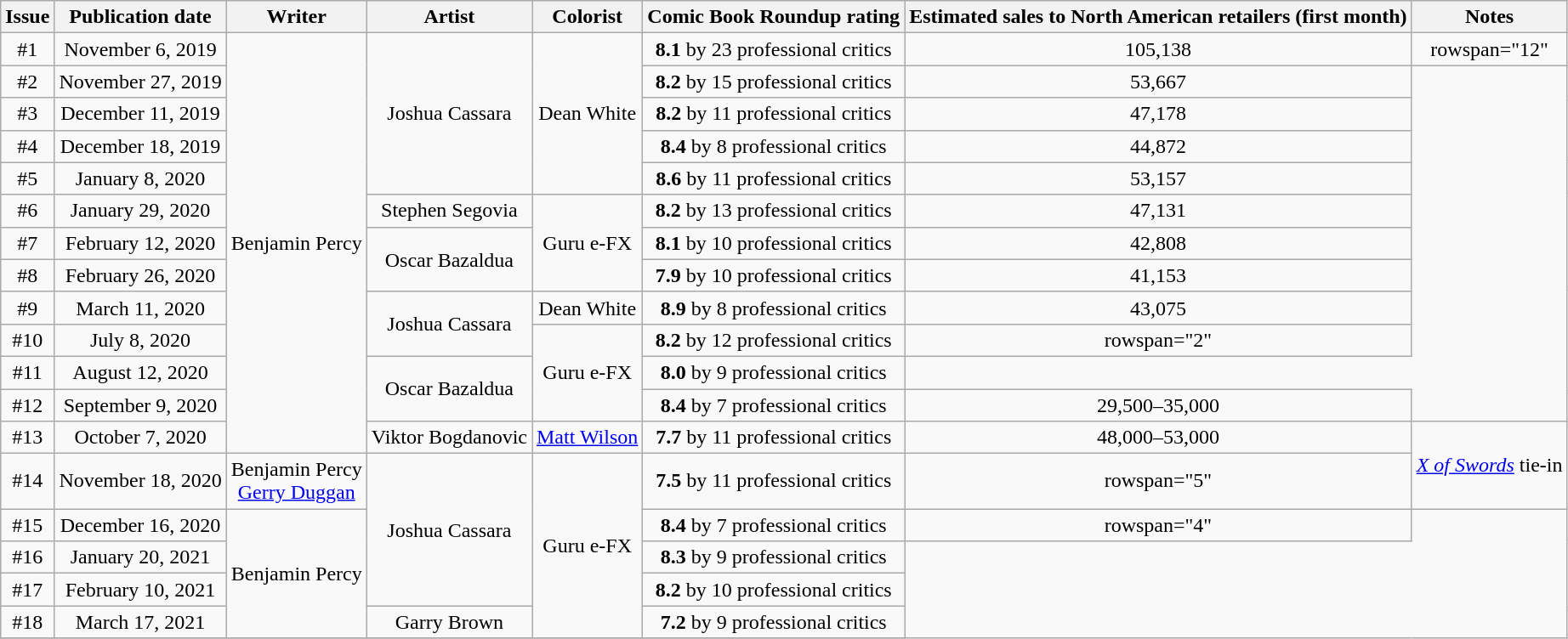<table class="wikitable plainrowheaders" style="text-align:center;">
<tr>
<th scope="col">Issue</th>
<th scope="col">Publication date</th>
<th scope="col">Writer</th>
<th scope="col">Artist</th>
<th scope="col">Colorist</th>
<th scope="col">Comic Book Roundup rating</th>
<th scope="col">Estimated sales to North American retailers (first month)</th>
<th scope="col">Notes</th>
</tr>
<tr>
<td>#1</td>
<td>November 6, 2019</td>
<td rowspan="13">Benjamin Percy</td>
<td rowspan="5">Joshua Cassara</td>
<td rowspan="5">Dean White</td>
<td><strong>8.1</strong> by 23 professional critics</td>
<td>105,138</td>
<td>rowspan="12" </td>
</tr>
<tr>
<td>#2</td>
<td>November 27, 2019</td>
<td><strong>8.2</strong> by 15 professional critics</td>
<td>53,667</td>
</tr>
<tr>
<td>#3</td>
<td>December 11, 2019</td>
<td><strong>8.2</strong> by 11 professional critics</td>
<td>47,178</td>
</tr>
<tr>
<td>#4</td>
<td>December 18, 2019</td>
<td><strong>8.4</strong> by 8 professional critics</td>
<td>44,872</td>
</tr>
<tr>
<td>#5</td>
<td>January 8, 2020</td>
<td><strong>8.6</strong> by 11 professional critics</td>
<td>53,157</td>
</tr>
<tr>
<td>#6</td>
<td>January 29, 2020</td>
<td>Stephen Segovia</td>
<td rowspan="3">Guru e-FX</td>
<td><strong>8.2</strong> by 13 professional critics</td>
<td>47,131</td>
</tr>
<tr>
<td>#7</td>
<td>February 12, 2020</td>
<td rowspan="2">Oscar Bazaldua</td>
<td><strong>8.1</strong> by 10 professional critics</td>
<td>42,808</td>
</tr>
<tr>
<td>#8</td>
<td>February 26, 2020</td>
<td><strong>7.9</strong> by 10 professional critics</td>
<td>41,153</td>
</tr>
<tr>
<td>#9</td>
<td>March 11, 2020</td>
<td rowspan="2">Joshua Cassara</td>
<td>Dean White</td>
<td><strong>8.9</strong> by 8 professional critics</td>
<td>43,075</td>
</tr>
<tr>
<td>#10</td>
<td>July 8, 2020</td>
<td rowspan="3">Guru e-FX</td>
<td><strong>8.2</strong> by 12 professional critics</td>
<td>rowspan="2" </td>
</tr>
<tr>
<td>#11</td>
<td>August 12, 2020</td>
<td rowspan="2">Oscar Bazaldua</td>
<td><strong>8.0</strong> by 9 professional critics</td>
</tr>
<tr>
<td>#12</td>
<td>September 9, 2020</td>
<td><strong>8.4</strong> by 7 professional critics</td>
<td>29,500–35,000</td>
</tr>
<tr>
<td>#13</td>
<td>October 7, 2020</td>
<td>Viktor Bogdanovic</td>
<td><a href='#'>Matt Wilson</a></td>
<td><strong>7.7</strong> by 11 professional critics</td>
<td>48,000–53,000</td>
<td rowspan="2"><em><a href='#'>X of Swords</a></em> tie-in</td>
</tr>
<tr>
<td>#14</td>
<td>November 18, 2020</td>
<td>Benjamin Percy<br><a href='#'>Gerry Duggan</a></td>
<td rowspan="4">Joshua Cassara</td>
<td rowspan="5">Guru e-FX</td>
<td><strong>7.5</strong> by 11 professional critics</td>
<td>rowspan="5" </td>
</tr>
<tr>
<td>#15</td>
<td>December 16, 2020</td>
<td rowspan="4">Benjamin Percy</td>
<td><strong>8.4</strong> by 7 professional critics</td>
<td>rowspan="4" </td>
</tr>
<tr>
<td>#16</td>
<td>January 20, 2021</td>
<td><strong>8.3</strong> by 9 professional critics</td>
</tr>
<tr>
<td>#17</td>
<td>February 10, 2021</td>
<td><strong>8.2</strong> by 10 professional critics</td>
</tr>
<tr>
<td>#18</td>
<td>March 17, 2021</td>
<td>Garry Brown</td>
<td><strong>7.2</strong> by 9 professional critics</td>
</tr>
<tr>
</tr>
</table>
